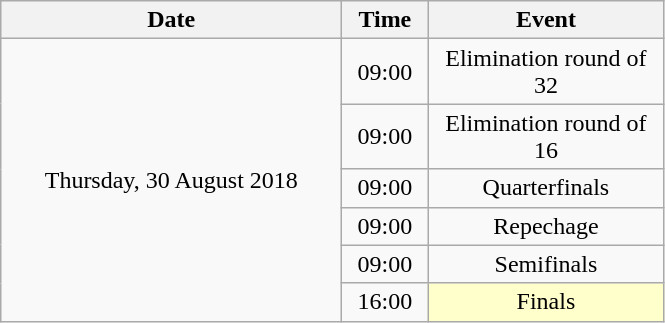<table class = "wikitable" style="text-align:center;">
<tr>
<th width=220>Date</th>
<th width=50>Time</th>
<th width=150>Event</th>
</tr>
<tr>
<td rowspan=6>Thursday, 30 August 2018</td>
<td>09:00</td>
<td>Elimination round of 32</td>
</tr>
<tr>
<td>09:00</td>
<td>Elimination round of 16</td>
</tr>
<tr>
<td>09:00</td>
<td>Quarterfinals</td>
</tr>
<tr>
<td>09:00</td>
<td>Repechage</td>
</tr>
<tr>
<td>09:00</td>
<td>Semifinals</td>
</tr>
<tr>
<td>16:00</td>
<td bgcolor=ffffcc>Finals</td>
</tr>
</table>
